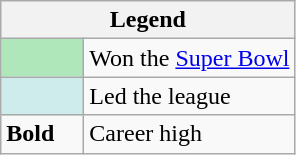<table class="wikitable">
<tr>
<th colspan="2">Legend</th>
</tr>
<tr>
<td style="background:#afe6ba; width:3em;"></td>
<td>Won the <a href='#'>Super Bowl</a></td>
</tr>
<tr>
<td style="background:#cfecec; width:3em;"></td>
<td>Led the league</td>
</tr>
<tr>
<td style="width:3em;"><strong>Bold</strong></td>
<td>Career high</td>
</tr>
</table>
